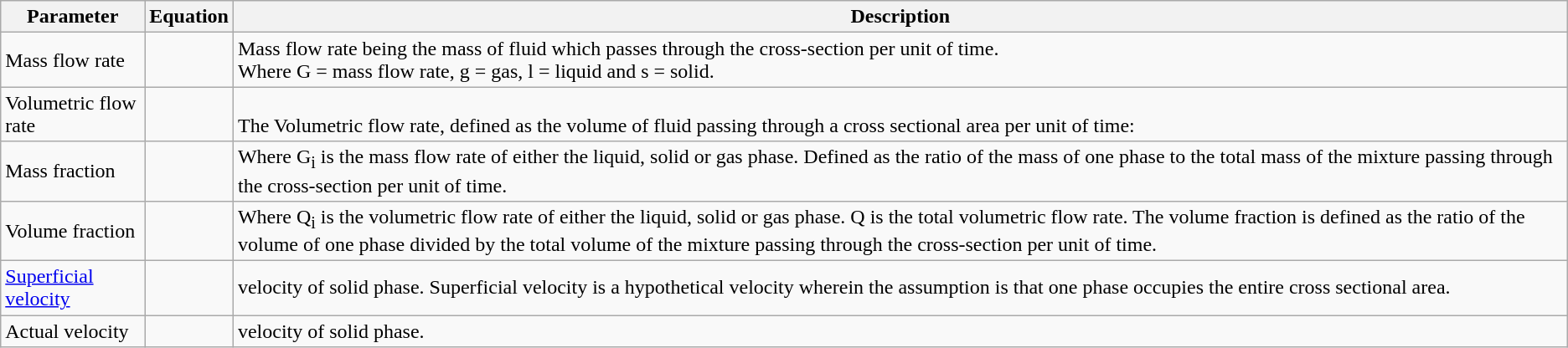<table class="wikitable">
<tr>
<th>Parameter</th>
<th>Equation</th>
<th>Description</th>
</tr>
<tr>
<td>Mass flow rate</td>
<td></td>
<td>Mass flow rate being the mass of fluid which passes through the cross-section per unit of time.<br>Where G = mass flow rate, g = gas, l = liquid and s = solid.</td>
</tr>
<tr>
<td>Volumetric flow rate</td>
<td></td>
<td><br>The Volumetric flow rate, defined as the volume of fluid passing through a cross sectional area per unit of time:</td>
</tr>
<tr>
<td>Mass fraction</td>
<td></td>
<td>Where G<sub>i</sub> is the  mass flow rate of either the liquid, solid or gas phase. Defined as the ratio of the mass of one phase to the total mass of the mixture passing through the cross-section per unit of time.</td>
</tr>
<tr>
<td>Volume fraction</td>
<td></td>
<td>Where Q<sub>i</sub> is the volumetric flow rate of either the liquid, solid or gas phase. Q is the total volumetric flow rate. The volume fraction is defined as the ratio of the volume of one phase divided by the total volume of the mixture passing through the cross-section per unit of time.</td>
</tr>
<tr>
<td><a href='#'>Superficial velocity</a></td>
<td></td>
<td>velocity of solid phase. Superficial velocity is a hypothetical velocity wherein the assumption is that one phase occupies the entire cross sectional area.</td>
</tr>
<tr>
<td>Actual velocity</td>
<td></td>
<td>velocity of solid phase.</td>
</tr>
</table>
